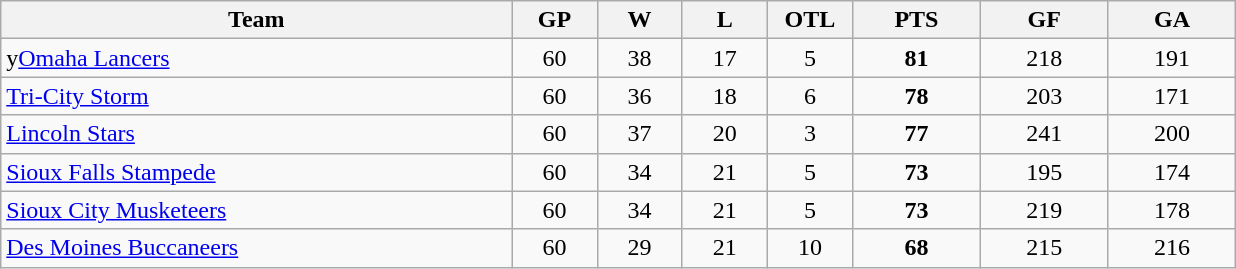<table class="wikitable">
<tr>
<th bgcolor="#DDDDFF" width="30%">Team</th>
<th bgcolor="#DDDDFF" width="5%">GP</th>
<th bgcolor="#DDDDFF" width="5%">W</th>
<th bgcolor="#DDDDFF" width="5%">L</th>
<th bgcolor="#DDDDFF" width="5%">OTL</th>
<th bgcolor="#DDDDFF" width="7.5%">PTS</th>
<th bgcolor="#DDDDFF" width="7.5%">GF</th>
<th bgcolor="#DDDDFF" width="7.5%">GA</th>
</tr>
<tr>
<td>y<a href='#'>Omaha Lancers</a></td>
<td align="center">60</td>
<td align="center">38</td>
<td align="center">17</td>
<td align="center">5</td>
<td align="center"><strong>81</strong></td>
<td align="center">218</td>
<td align="center">191</td>
</tr>
<tr>
<td><a href='#'>Tri-City Storm</a></td>
<td align="center">60</td>
<td align="center">36</td>
<td align="center">18</td>
<td align="center">6</td>
<td align="center"><strong>78</strong></td>
<td align="center">203</td>
<td align="center">171</td>
</tr>
<tr>
<td><a href='#'>Lincoln Stars</a></td>
<td align="center">60</td>
<td align="center">37</td>
<td align="center">20</td>
<td align="center">3</td>
<td align="center"><strong>77</strong></td>
<td align="center">241</td>
<td align="center">200</td>
</tr>
<tr>
<td><a href='#'>Sioux Falls Stampede</a></td>
<td align="center">60</td>
<td align="center">34</td>
<td align="center">21</td>
<td align="center">5</td>
<td align="center"><strong>73</strong></td>
<td align="center">195</td>
<td align="center">174</td>
</tr>
<tr>
<td><a href='#'>Sioux City Musketeers</a></td>
<td align="center">60</td>
<td align="center">34</td>
<td align="center">21</td>
<td align="center">5</td>
<td align="center"><strong>73</strong></td>
<td align="center">219</td>
<td align="center">178</td>
</tr>
<tr>
<td><a href='#'>Des Moines Buccaneers</a></td>
<td align="center">60</td>
<td align="center">29</td>
<td align="center">21</td>
<td align="center">10</td>
<td align="center"><strong>68</strong></td>
<td align="center">215</td>
<td align="center">216</td>
</tr>
</table>
